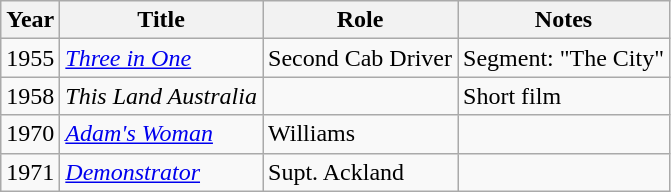<table class=wikitable>
<tr>
<th>Year</th>
<th>Title</th>
<th>Role</th>
<th>Notes</th>
</tr>
<tr>
<td>1955</td>
<td><em><a href='#'>Three in One</a></em></td>
<td>Second Cab Driver</td>
<td>Segment: "The City"</td>
</tr>
<tr>
<td>1958</td>
<td><em>This Land Australia</em></td>
<td></td>
<td>Short film</td>
</tr>
<tr>
<td>1970</td>
<td><em><a href='#'>Adam's Woman</a></em></td>
<td>Williams</td>
<td></td>
</tr>
<tr>
<td>1971</td>
<td><em><a href='#'>Demonstrator</a></em></td>
<td>Supt. Ackland</td>
<td></td>
</tr>
</table>
